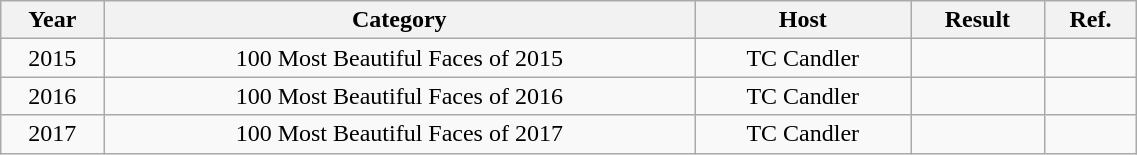<table class="wikitable sortable"  style="text-align:center; width:60%;">
<tr>
<th>Year</th>
<th>Category</th>
<th>Host</th>
<th>Result</th>
<th>Ref.</th>
</tr>
<tr>
<td>2015</td>
<td>100 Most Beautiful Faces of 2015</td>
<td>TC Candler</td>
<td></td>
<td></td>
</tr>
<tr>
<td>2016</td>
<td>100 Most Beautiful Faces of 2016</td>
<td>TC Candler</td>
<td></td>
<td></td>
</tr>
<tr>
<td>2017</td>
<td>100 Most Beautiful Faces of 2017</td>
<td>TC Candler</td>
<td></td>
<td></td>
</tr>
</table>
